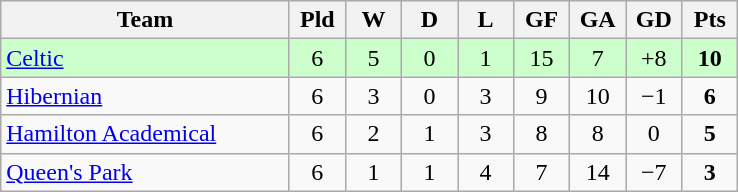<table class="wikitable" style="text-align: center;">
<tr>
<th width=185>Team</th>
<th width=30>Pld</th>
<th width=30>W</th>
<th width=30>D</th>
<th width=30>L</th>
<th width=30>GF</th>
<th width=30>GA</th>
<th width=30>GD</th>
<th width=30>Pts</th>
</tr>
<tr bgcolor=#ccffcc>
<td align=left><a href='#'>Celtic</a></td>
<td>6</td>
<td>5</td>
<td>0</td>
<td>1</td>
<td>15</td>
<td>7</td>
<td>+8</td>
<td><strong>10</strong></td>
</tr>
<tr>
<td align=left><a href='#'>Hibernian</a></td>
<td>6</td>
<td>3</td>
<td>0</td>
<td>3</td>
<td>9</td>
<td>10</td>
<td>−1</td>
<td><strong>6</strong></td>
</tr>
<tr>
<td align=left><a href='#'>Hamilton Academical</a></td>
<td>6</td>
<td>2</td>
<td>1</td>
<td>3</td>
<td>8</td>
<td>8</td>
<td>0</td>
<td><strong>5</strong></td>
</tr>
<tr>
<td align=left><a href='#'>Queen's Park</a></td>
<td>6</td>
<td>1</td>
<td>1</td>
<td>4</td>
<td>7</td>
<td>14</td>
<td>−7</td>
<td><strong>3</strong></td>
</tr>
</table>
